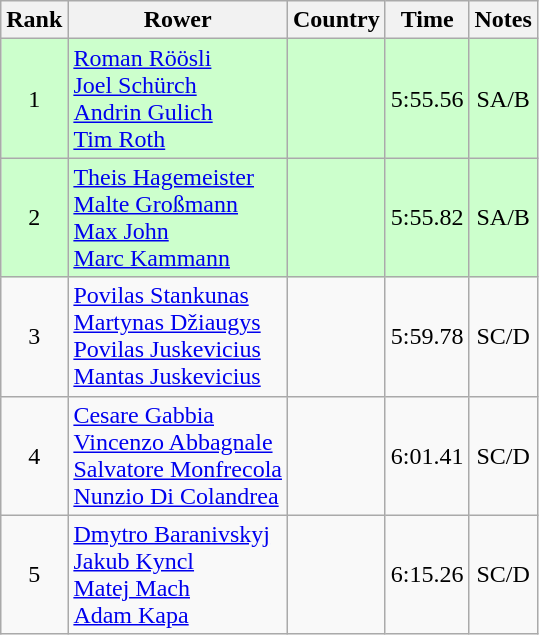<table class="wikitable" style="text-align:center">
<tr>
<th>Rank</th>
<th>Rower</th>
<th>Country</th>
<th>Time</th>
<th>Notes</th>
</tr>
<tr bgcolor=ccffcc>
<td>1</td>
<td align="left"><a href='#'>Roman Röösli</a><br><a href='#'>Joel Schürch</a><br><a href='#'>Andrin Gulich</a><br><a href='#'>Tim Roth</a></td>
<td align="left"></td>
<td>5:55.56</td>
<td>SA/B</td>
</tr>
<tr bgcolor=ccffcc>
<td>2</td>
<td align="left"><a href='#'>Theis Hagemeister</a><br><a href='#'>Malte Großmann</a><br><a href='#'>Max John</a><br><a href='#'>Marc Kammann</a></td>
<td align="left"></td>
<td>5:55.82</td>
<td>SA/B</td>
</tr>
<tr>
<td>3</td>
<td align="left"><a href='#'>Povilas Stankunas</a><br><a href='#'>Martynas Džiaugys</a><br><a href='#'>Povilas Juskevicius</a><br><a href='#'>Mantas Juskevicius</a></td>
<td align="left"></td>
<td>5:59.78</td>
<td>SC/D</td>
</tr>
<tr>
<td>4</td>
<td align="left"><a href='#'>Cesare Gabbia</a><br><a href='#'>Vincenzo Abbagnale</a><br><a href='#'>Salvatore Monfrecola</a><br><a href='#'>Nunzio Di Colandrea</a></td>
<td align="left"></td>
<td>6:01.41</td>
<td>SC/D</td>
</tr>
<tr>
<td>5</td>
<td align="left"><a href='#'>Dmytro Baranivskyj</a><br><a href='#'>Jakub Kyncl</a><br><a href='#'>Matej Mach</a><br><a href='#'>Adam Kapa</a></td>
<td align="left"></td>
<td>6:15.26</td>
<td>SC/D</td>
</tr>
</table>
